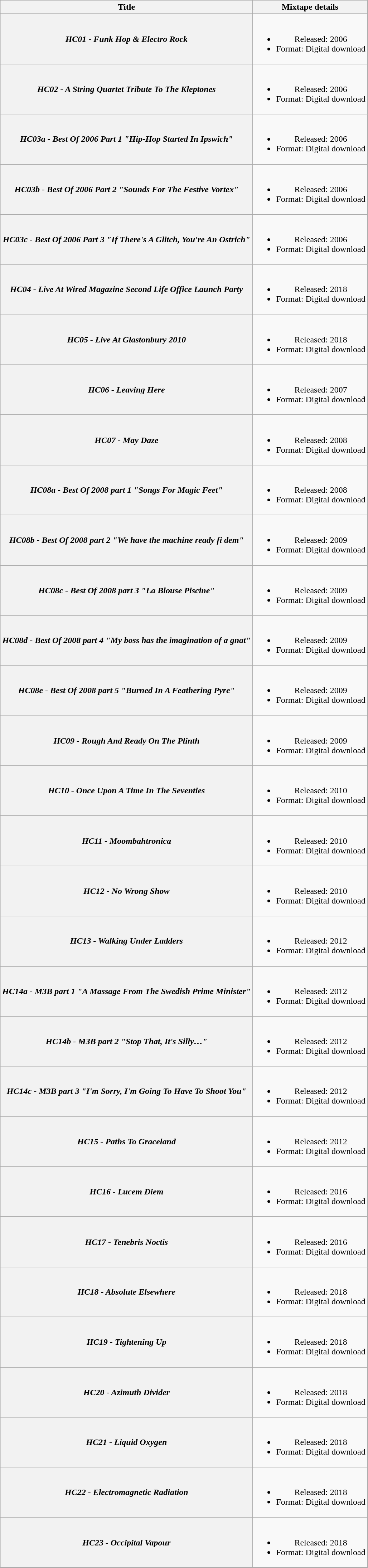<table class="wikitable plainrowheaders" style="text-align:center;" border="1">
<tr>
<th scope="col">Title</th>
<th scope="col">Mixtape details</th>
</tr>
<tr>
<th scope="row"><em>HC01 - Funk Hop & Electro Rock</em></th>
<td><br><ul><li>Released: 2006</li><li>Format: Digital download</li></ul></td>
</tr>
<tr>
<th scope="row"><em>HC02 - A String Quartet Tribute To The Kleptones</em></th>
<td><br><ul><li>Released: 2006</li><li>Format: Digital download</li></ul></td>
</tr>
<tr>
<th scope="row"><em>HC03a - Best Of 2006 Part 1 "Hip-Hop Started In Ipswich"</em></th>
<td><br><ul><li>Released: 2006</li><li>Format: Digital download</li></ul></td>
</tr>
<tr>
<th scope="row"><em>HC03b - Best Of 2006 Part 2 "Sounds For The Festive Vortex"</em></th>
<td><br><ul><li>Released: 2006</li><li>Format: Digital download</li></ul></td>
</tr>
<tr>
<th scope="row"><em>HC03c - Best Of 2006 Part 3 "If There's A Glitch, You're An Ostrich"</em></th>
<td><br><ul><li>Released: 2006</li><li>Format: Digital download</li></ul></td>
</tr>
<tr>
<th scope="row"><em>HC04 - Live At Wired Magazine Second Life Office Launch Party</em></th>
<td><br><ul><li>Released: 2018</li><li>Format: Digital download</li></ul></td>
</tr>
<tr>
<th scope="row"><em>HC05 - Live At Glastonbury 2010</em></th>
<td><br><ul><li>Released: 2018</li><li>Format: Digital download</li></ul></td>
</tr>
<tr>
<th scope="row"><em>HC06 - Leaving Here</em></th>
<td><br><ul><li>Released: 2007</li><li>Format: Digital download</li></ul></td>
</tr>
<tr>
<th scope="row"><em>HC07 - May Daze</em></th>
<td><br><ul><li>Released: 2008</li><li>Format: Digital download</li></ul></td>
</tr>
<tr>
<th scope="row"><em>HC08a - Best Of 2008 part 1 "Songs For Magic Feet"</em></th>
<td><br><ul><li>Released: 2008</li><li>Format: Digital download</li></ul></td>
</tr>
<tr>
<th scope="row"><em>HC08b - Best Of 2008 part 2 "We have the machine ready fi dem"</em></th>
<td><br><ul><li>Released: 2009</li><li>Format: Digital download</li></ul></td>
</tr>
<tr>
<th scope="row"><em>HC08c - Best Of 2008 part 3 "La Blouse Piscine"</em></th>
<td><br><ul><li>Released: 2009</li><li>Format: Digital download</li></ul></td>
</tr>
<tr>
<th scope="row"><em>HC08d - Best Of 2008 part 4 "My boss has the imagination of a gnat"</em></th>
<td><br><ul><li>Released: 2009</li><li>Format: Digital download</li></ul></td>
</tr>
<tr>
<th scope="row"><em>HC08e - Best Of 2008 part 5 "Burned In A Feathering Pyre"</em></th>
<td><br><ul><li>Released: 2009</li><li>Format: Digital download</li></ul></td>
</tr>
<tr>
<th scope="row"><em>HC09 - Rough And Ready On The Plinth</em></th>
<td><br><ul><li>Released: 2009</li><li>Format: Digital download</li></ul></td>
</tr>
<tr>
<th scope="row"><em>HC10 - Once Upon A Time In The Seventies</em></th>
<td><br><ul><li>Released: 2010</li><li>Format: Digital download</li></ul></td>
</tr>
<tr>
<th scope="row"><em>HC11 - Moombahtronica</em></th>
<td><br><ul><li>Released: 2010</li><li>Format: Digital download</li></ul></td>
</tr>
<tr>
<th scope="row"><em>HC12 - No Wrong Show</em></th>
<td><br><ul><li>Released: 2010</li><li>Format: Digital download</li></ul></td>
</tr>
<tr>
<th scope="row"><em>HC13 - Walking Under Ladders</em></th>
<td><br><ul><li>Released: 2012</li><li>Format: Digital download</li></ul></td>
</tr>
<tr>
<th scope="row"><em>HC14a - M3B part 1 "A Massage From The Swedish Prime Minister"</em></th>
<td><br><ul><li>Released: 2012</li><li>Format: Digital download</li></ul></td>
</tr>
<tr>
<th scope="row"><em>HC14b - M3B part 2 "Stop That, It's Silly…"</em></th>
<td><br><ul><li>Released: 2012</li><li>Format: Digital download</li></ul></td>
</tr>
<tr>
<th scope="row"><em>HC14c - M3B part 3 "I'm Sorry, I'm Going To Have To Shoot You"</em></th>
<td><br><ul><li>Released: 2012</li><li>Format: Digital download</li></ul></td>
</tr>
<tr>
<th scope="row"><em>HC15 - Paths To Graceland</em></th>
<td><br><ul><li>Released: 2012</li><li>Format: Digital download</li></ul></td>
</tr>
<tr>
<th scope="row"><em>HC16 - Lucem Diem</em></th>
<td><br><ul><li>Released: 2016</li><li>Format: Digital download</li></ul></td>
</tr>
<tr>
<th scope="row"><em>HC17 - Tenebris Noctis</em></th>
<td><br><ul><li>Released: 2016</li><li>Format: Digital download</li></ul></td>
</tr>
<tr>
<th scope="row"><em>HC18 - Absolute Elsewhere</em></th>
<td><br><ul><li>Released: 2018</li><li>Format: Digital download</li></ul></td>
</tr>
<tr>
<th scope="row"><em>HC19 - Tightening Up</em></th>
<td><br><ul><li>Released: 2018</li><li>Format: Digital download</li></ul></td>
</tr>
<tr>
<th scope="row"><em>HC20 - Azimuth Divider</em></th>
<td><br><ul><li>Released: 2018</li><li>Format: Digital download</li></ul></td>
</tr>
<tr>
<th scope="row"><em>HC21 - Liquid Oxygen</em></th>
<td><br><ul><li>Released: 2018</li><li>Format: Digital download</li></ul></td>
</tr>
<tr>
<th scope="row"><em>HC22 - Electromagnetic Radiation</em></th>
<td><br><ul><li>Released: 2018</li><li>Format: Digital download</li></ul></td>
</tr>
<tr>
<th scope="row"><em>HC23 - Occipital Vapour</em></th>
<td><br><ul><li>Released: 2018</li><li>Format: Digital download</li></ul></td>
</tr>
<tr>
</tr>
</table>
